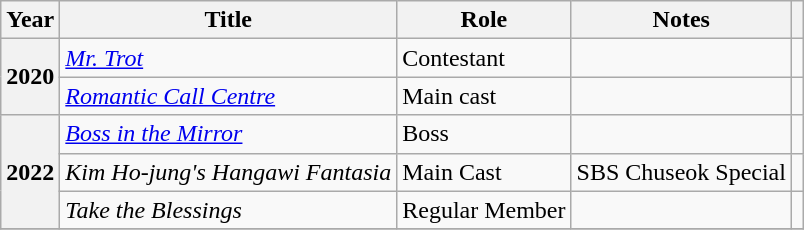<table class="wikitable plainrowheaders">
<tr>
<th>Year</th>
<th>Title</th>
<th>Role</th>
<th>Notes</th>
<th scope="col" class="unsortable"></th>
</tr>
<tr>
<th scope="row" rowspan="2">2020</th>
<td><em><a href='#'>Mr. Trot</a></em></td>
<td>Contestant</td>
<td></td>
<td></td>
</tr>
<tr>
<td><em><a href='#'>Romantic Call Centre</a></em></td>
<td>Main cast</td>
<td></td>
<td></td>
</tr>
<tr>
<th scope="row" rowspan=3>2022</th>
<td><em><a href='#'>Boss in the Mirror</a></em></td>
<td>Boss</td>
<td></td>
<td></td>
</tr>
<tr>
<td><em>Kim Ho-jung's Hangawi Fantasia</em></td>
<td>Main Cast</td>
<td>SBS Chuseok Special</td>
<td></td>
</tr>
<tr>
<td><em>Take the Blessings</em></td>
<td>Regular Member</td>
<td></td>
<td></td>
</tr>
<tr>
</tr>
</table>
